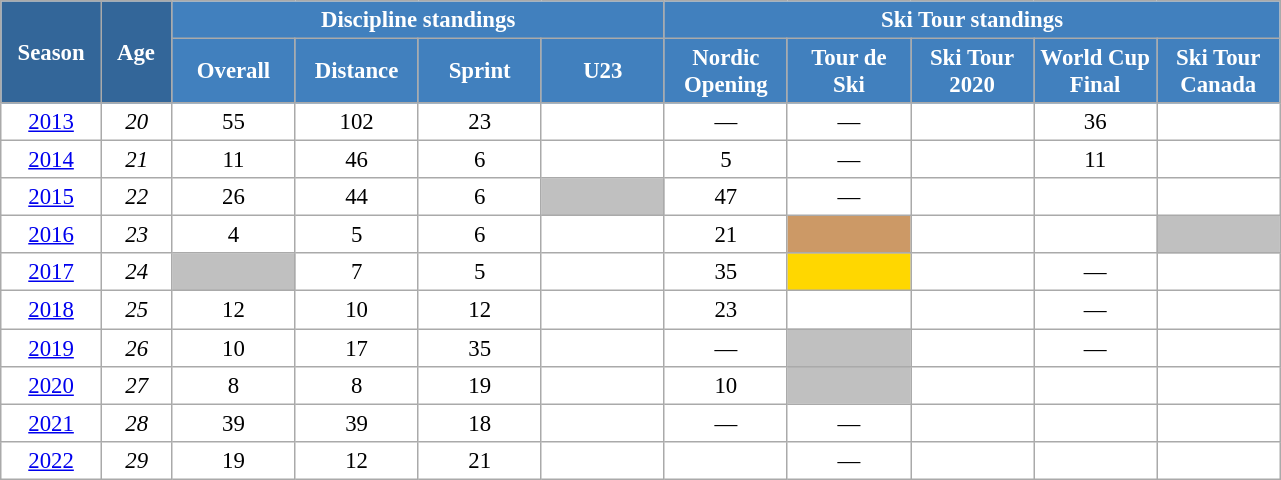<table class="wikitable" style="font-size:95%; text-align:center; border:grey solid 1px; border-collapse:collapse; background:#ffffff;">
<tr>
<th style="background-color:#369; color:white; width:60px;" rowspan="2"> Season </th>
<th style="background-color:#369; color:white; width:40px;" rowspan="2"> Age </th>
<th style="background-color:#4180be; color:white;" colspan="4">Discipline standings</th>
<th style="background-color:#4180be; color:white;" colspan="6">Ski Tour standings</th>
</tr>
<tr>
<th style="background-color:#4180be; color:white; width:75px;">Overall</th>
<th style="background-color:#4180be; color:white; width:75px;">Distance</th>
<th style="background-color:#4180be; color:white; width:75px;">Sprint</th>
<th style="background-color:#4180be; color:white; width:75px;">U23</th>
<th style="background-color:#4180be; color:white; width:75px;">Nordic<br>Opening</th>
<th style="background-color:#4180be; color:white; width:75px;">Tour de<br>Ski</th>
<th style="background-color:#4180be; color:white; width:75px;">Ski Tour<br>2020</th>
<th style="background-color:#4180be; color:white; width:75px;">World Cup<br>Final</th>
<th style="background-color:#4180be; color:white; width:75px;">Ski Tour<br>Canada</th>
</tr>
<tr>
<td><a href='#'>2013</a></td>
<td><em>20</em></td>
<td>55</td>
<td>102</td>
<td>23</td>
<td></td>
<td>—</td>
<td>—</td>
<td></td>
<td>36</td>
<td></td>
</tr>
<tr>
<td><a href='#'>2014</a></td>
<td><em>21</em></td>
<td>11</td>
<td>46</td>
<td>6</td>
<td></td>
<td>5</td>
<td>—</td>
<td></td>
<td>11</td>
<td></td>
</tr>
<tr>
<td><a href='#'>2015</a></td>
<td><em>22</em></td>
<td>26</td>
<td>44</td>
<td>6</td>
<td bgcolor="silver"></td>
<td>47</td>
<td>—</td>
<td></td>
<td></td>
<td></td>
</tr>
<tr>
<td><a href='#'>2016</a></td>
<td><em>23</em></td>
<td>4</td>
<td>5</td>
<td>6</td>
<td></td>
<td>21</td>
<td bgcolor="cc9966"></td>
<td></td>
<td></td>
<td bgcolor="silver"></td>
</tr>
<tr>
<td><a href='#'>2017</a></td>
<td><em>24</em></td>
<td bgcolor="silver"></td>
<td>7</td>
<td>5</td>
<td></td>
<td>35</td>
<td bgcolor="gold"></td>
<td></td>
<td>—</td>
<td></td>
</tr>
<tr>
<td><a href='#'>2018</a></td>
<td><em>25</em></td>
<td>12</td>
<td>10</td>
<td>12</td>
<td></td>
<td>23</td>
<td></td>
<td></td>
<td>—</td>
<td></td>
</tr>
<tr>
<td><a href='#'>2019</a></td>
<td><em>26</em></td>
<td>10</td>
<td>17</td>
<td>35</td>
<td></td>
<td>—</td>
<td bgcolor="silver"></td>
<td></td>
<td>—</td>
<td></td>
</tr>
<tr>
<td><a href='#'>2020</a></td>
<td><em>27</em></td>
<td>8</td>
<td>8</td>
<td>19</td>
<td></td>
<td>10</td>
<td bgcolor="silver"></td>
<td></td>
<td></td>
<td></td>
</tr>
<tr>
<td><a href='#'>2021</a></td>
<td><em>28</em></td>
<td>39</td>
<td>39</td>
<td>18</td>
<td></td>
<td>—</td>
<td>—</td>
<td></td>
<td></td>
<td></td>
</tr>
<tr>
<td><a href='#'>2022</a></td>
<td><em>29</em></td>
<td>19</td>
<td>12</td>
<td>21</td>
<td></td>
<td></td>
<td>—</td>
<td></td>
<td></td>
<td></td>
</tr>
</table>
